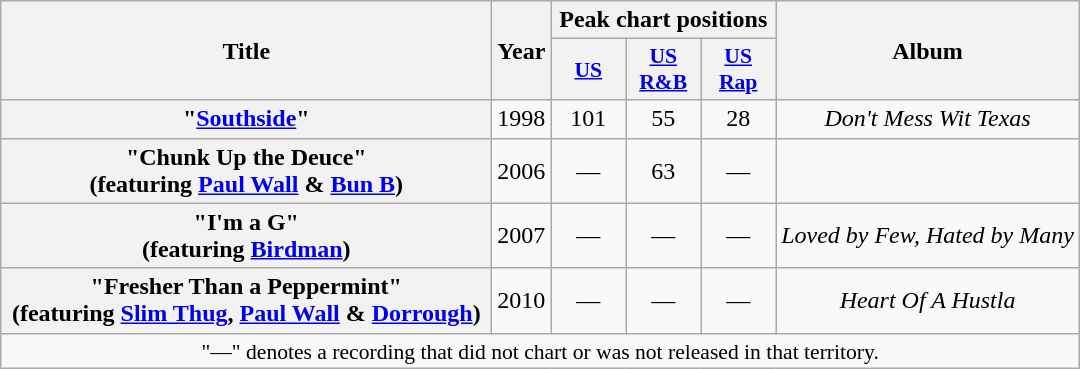<table class="wikitable plainrowheaders" style="text-align:center;">
<tr>
<th scope="col" rowspan="2" style="width:20em;">Title</th>
<th scope="col" rowspan="2">Year</th>
<th scope="col" colspan="3">Peak chart positions</th>
<th scope="col" rowspan="2">Album</th>
</tr>
<tr>
<th style="width:3em;font-size:90%;"><a href='#'>US</a></th>
<th style="width:3em;font-size:90%;"><a href='#'>US R&B</a></th>
<th style="width:3em;font-size:90%;"><a href='#'>US Rap</a></th>
</tr>
<tr>
<th scope="row">"<a href='#'>Southside</a>"</th>
<td>1998</td>
<td>101</td>
<td>55</td>
<td>28</td>
<td><em>Don't Mess Wit Texas</em></td>
</tr>
<tr>
<th scope="row">"Chunk Up the Deuce"<br><span>(featuring <a href='#'>Paul Wall</a> & <a href='#'>Bun B</a>)</span></th>
<td>2006</td>
<td>—</td>
<td>63</td>
<td>—</td>
<td></td>
</tr>
<tr>
<th scope="row">"I'm a G"<br><span>(featuring <a href='#'>Birdman</a>)</span></th>
<td>2007</td>
<td>—</td>
<td>—</td>
<td>—</td>
<td><em>Loved by Few, Hated by Many</em></td>
</tr>
<tr>
<th scope="row">"Fresher Than a Peppermint"<br><span>(featuring <a href='#'>Slim Thug</a>, <a href='#'>Paul Wall</a> & <a href='#'>Dorrough</a>)</span></th>
<td>2010</td>
<td>—</td>
<td>—</td>
<td>—</td>
<td><em>Heart Of A Hustla</em></td>
</tr>
<tr>
<td colspan="6" style="font-size:90%">"—" denotes a recording that did not chart or was not released in that territory.</td>
</tr>
</table>
